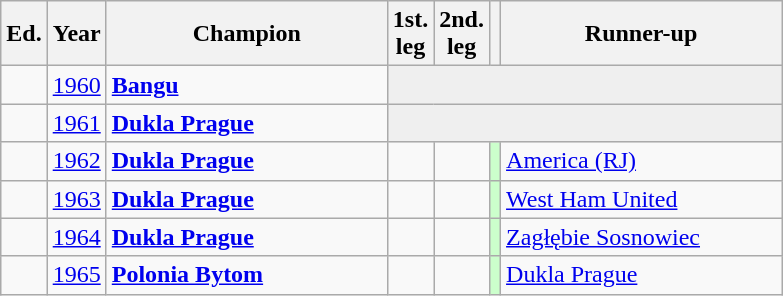<table class= "wikitable sortable">
<tr>
<th>Ed.</th>
<th>Year</th>
<th width=180px>Champion</th>
<th>1st.<br>leg</th>
<th>2nd.<br>leg</th>
<th></th>
<th width=180px>Runner-up</th>
</tr>
<tr>
<td></td>
<td><a href='#'>1960</a></td>
<td> <strong><a href='#'>Bangu</a></strong></td>
<td style=background:#efefef colspan=4></td>
</tr>
<tr>
<td></td>
<td><a href='#'>1961</a></td>
<td> <strong><a href='#'>Dukla Prague</a></strong></td>
<td style=background:#efefef colspan=4></td>
</tr>
<tr>
<td></td>
<td><a href='#'>1962</a></td>
<td> <strong><a href='#'>Dukla Prague</a></strong></td>
<td></td>
<td></td>
<td bgcolor=#ccffcc></td>
<td> <a href='#'>America (RJ)</a></td>
</tr>
<tr>
<td></td>
<td><a href='#'>1963</a></td>
<td> <strong><a href='#'>Dukla Prague</a></strong></td>
<td></td>
<td></td>
<td bgcolor=#ccffcc></td>
<td> <a href='#'>West Ham United</a></td>
</tr>
<tr>
<td></td>
<td><a href='#'>1964</a></td>
<td> <strong><a href='#'>Dukla Prague</a></strong></td>
<td></td>
<td></td>
<td bgcolor=#ccffcc></td>
<td> <a href='#'>Zagłębie Sosnowiec</a></td>
</tr>
<tr>
<td></td>
<td><a href='#'>1965</a></td>
<td> <strong><a href='#'>Polonia Bytom</a></strong></td>
<td></td>
<td></td>
<td bgcolor=#ccffcc></td>
<td> <a href='#'>Dukla Prague</a></td>
</tr>
</table>
